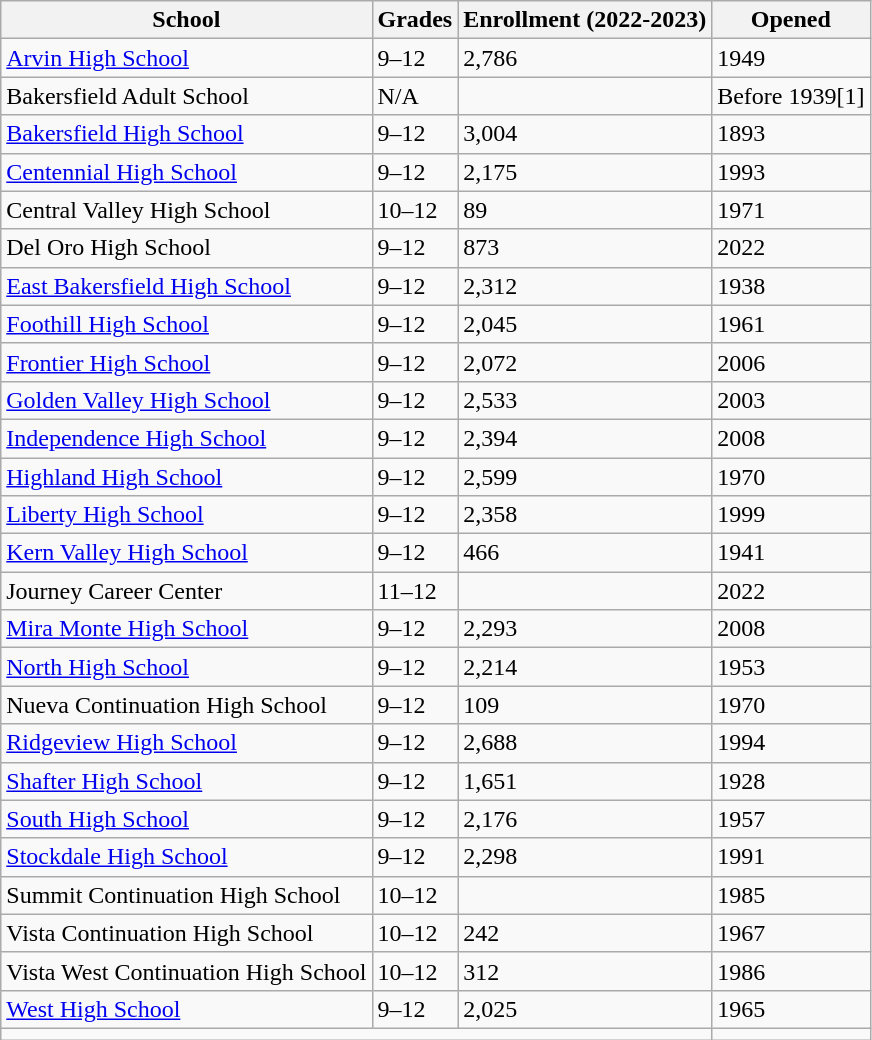<table class="wikitable sortable">
<tr>
<th>School</th>
<th>Grades</th>
<th>Enrollment (2022-2023)</th>
<th>Opened</th>
</tr>
<tr>
<td><a href='#'>Arvin High School</a></td>
<td>9–12</td>
<td>2,786</td>
<td>1949</td>
</tr>
<tr>
<td>Bakersfield Adult School</td>
<td>N/A</td>
<td></td>
<td>Before 1939[1]</td>
</tr>
<tr>
<td><a href='#'>Bakersfield High School</a></td>
<td>9–12</td>
<td>3,004</td>
<td>1893</td>
</tr>
<tr>
<td><a href='#'>Centennial High School</a></td>
<td>9–12</td>
<td>2,175</td>
<td>1993</td>
</tr>
<tr>
<td>Central Valley High School</td>
<td>10–12</td>
<td>89</td>
<td>1971</td>
</tr>
<tr>
<td>Del Oro High School</td>
<td>9–12</td>
<td>873</td>
<td>2022</td>
</tr>
<tr>
<td><a href='#'>East Bakersfield High School</a></td>
<td>9–12</td>
<td>2,312</td>
<td>1938</td>
</tr>
<tr>
<td><a href='#'>Foothill High School</a></td>
<td>9–12</td>
<td>2,045</td>
<td>1961</td>
</tr>
<tr>
<td><a href='#'>Frontier High School</a></td>
<td>9–12</td>
<td>2,072</td>
<td>2006</td>
</tr>
<tr>
<td><a href='#'>Golden Valley High School</a></td>
<td>9–12</td>
<td>2,533</td>
<td>2003</td>
</tr>
<tr>
<td><a href='#'>Independence High School</a></td>
<td>9–12</td>
<td>2,394</td>
<td>2008</td>
</tr>
<tr>
<td><a href='#'>Highland High School</a></td>
<td>9–12</td>
<td>2,599</td>
<td>1970</td>
</tr>
<tr>
<td><a href='#'>Liberty High School</a></td>
<td>9–12</td>
<td>2,358</td>
<td>1999</td>
</tr>
<tr>
<td><a href='#'>Kern Valley High School</a></td>
<td>9–12</td>
<td>466</td>
<td>1941</td>
</tr>
<tr>
<td>Journey Career Center</td>
<td>11–12</td>
<td></td>
<td>2022</td>
</tr>
<tr>
<td><a href='#'>Mira Monte High School</a></td>
<td>9–12</td>
<td>2,293</td>
<td>2008</td>
</tr>
<tr>
<td><a href='#'>North High School</a></td>
<td>9–12</td>
<td>2,214</td>
<td>1953</td>
</tr>
<tr>
<td>Nueva Continuation High School</td>
<td>9–12</td>
<td>109</td>
<td>1970</td>
</tr>
<tr>
<td><a href='#'>Ridgeview High School</a></td>
<td>9–12</td>
<td>2,688</td>
<td>1994</td>
</tr>
<tr>
<td><a href='#'>Shafter High School</a></td>
<td>9–12</td>
<td>1,651</td>
<td>1928</td>
</tr>
<tr>
<td><a href='#'>South High School</a></td>
<td>9–12</td>
<td>2,176</td>
<td>1957</td>
</tr>
<tr>
<td><a href='#'>Stockdale High School</a></td>
<td>9–12</td>
<td>2,298</td>
<td>1991</td>
</tr>
<tr>
<td>Summit Continuation High School</td>
<td>10–12</td>
<td></td>
<td>1985</td>
</tr>
<tr>
<td>Vista Continuation High School</td>
<td>10–12</td>
<td>242</td>
<td>1967</td>
</tr>
<tr>
<td>Vista West Continuation High School</td>
<td>10–12</td>
<td>312</td>
<td>1986</td>
</tr>
<tr>
<td><a href='#'>West High School</a></td>
<td>9–12</td>
<td>2,025</td>
<td>1965</td>
</tr>
<tr>
<td colspan="3"></td>
<td></td>
</tr>
</table>
